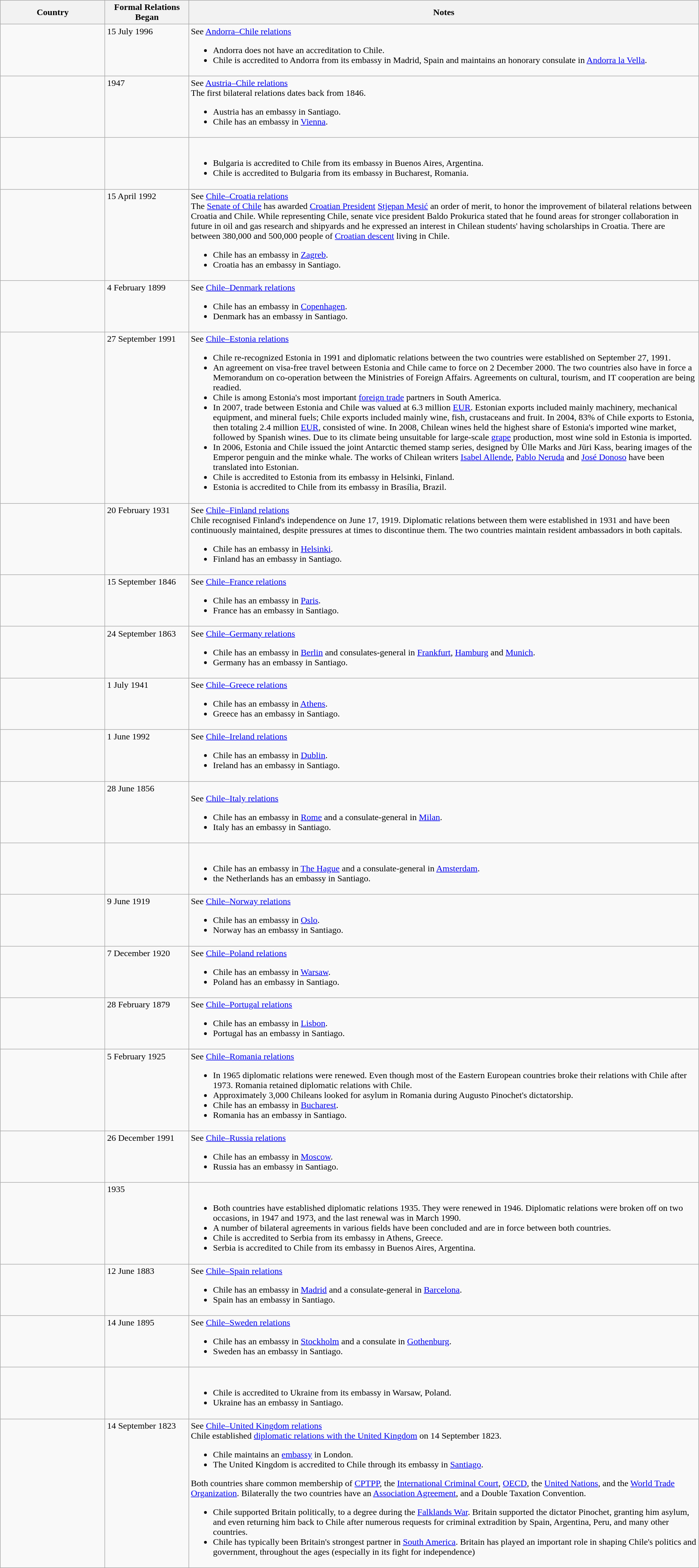<table class="wikitable sortable" style="width:100%; margin:auto;">
<tr>
<th style="width:15%;">Country</th>
<th style="width:12%;">Formal Relations Began</th>
<th>Notes</th>
</tr>
<tr valign="top">
<td></td>
<td>15 July 1996</td>
<td>See <a href='#'>Andorra–Chile relations</a><br><ul><li>Andorra does not have an accreditation to Chile.</li><li>Chile is accredited to Andorra from its embassy in Madrid, Spain and maintains an honorary consulate in <a href='#'>Andorra la Vella</a>.</li></ul></td>
</tr>
<tr valign="top">
<td></td>
<td>1947</td>
<td>See <a href='#'>Austria–Chile relations</a><br>The first bilateral relations dates back from 1846.<ul><li>Austria has an embassy in Santiago.</li><li>Chile has an embassy in <a href='#'>Vienna</a>.</li></ul></td>
</tr>
<tr valign="top">
<td></td>
<td></td>
<td><br><ul><li>Bulgaria is accredited to Chile from its embassy in Buenos Aires, Argentina.</li><li>Chile is accredited to Bulgaria from its embassy in Bucharest, Romania.</li></ul></td>
</tr>
<tr valign="top">
<td></td>
<td> 15 April 1992</td>
<td>See <a href='#'>Chile–Croatia relations</a><br>The <a href='#'>Senate of Chile</a> has awarded <a href='#'>Croatian President</a> <a href='#'>Stjepan Mesić</a> an order of merit, to honor the improvement of bilateral relations between Croatia and Chile. While representing Chile, senate vice president Baldo Prokurica stated that he found areas for stronger collaboration in future in oil and gas research and shipyards and he expressed an interest in Chilean students' having scholarships in Croatia. There are between 380,000 and 500,000 people of <a href='#'>Croatian descent</a> living in Chile. <ul><li>Chile has an embassy in <a href='#'>Zagreb</a>.</li><li>Croatia has an embassy in Santiago.</li></ul></td>
</tr>
<tr valign="top">
<td></td>
<td>4 February 1899</td>
<td>See <a href='#'>Chile–Denmark relations</a><br><ul><li>Chile has an embassy in <a href='#'>Copenhagen</a>.</li><li>Denmark has an embassy in Santiago.</li></ul></td>
</tr>
<tr valign="top">
<td></td>
<td>27 September 1991</td>
<td>See <a href='#'>Chile–Estonia relations</a><br><ul><li>Chile re-recognized Estonia in 1991 and diplomatic relations between the two countries were established on September 27, 1991.</li><li>An agreement on visa-free travel between Estonia and Chile came to force on 2 December 2000. The two countries also have in force a Memorandum on co-operation between the Ministries of Foreign Affairs. Agreements on cultural, tourism, and IT cooperation are being readied.</li><li>Chile is among Estonia's most important <a href='#'>foreign trade</a> partners in South America.</li><li>In 2007, trade between Estonia and Chile was valued at 6.3 million <a href='#'>EUR</a>.  Estonian exports included mainly machinery, mechanical equipment, and mineral fuels; Chile exports included mainly wine, fish, crustaceans and fruit. In 2004, 83% of Chile exports to Estonia, then totaling 2.4 million <a href='#'>EUR</a>, consisted of wine. In 2008, Chilean wines held the highest share of Estonia's imported wine market, followed by Spanish wines. Due to its climate being unsuitable for large-scale <a href='#'>grape</a> production, most wine sold in Estonia is imported.</li><li>In 2006, Estonia and Chile issued the joint Antarctic themed stamp series, designed by Ülle Marks and Jüri Kass, bearing images of the Emperor penguin and the minke whale. The works of Chilean writers <a href='#'>Isabel Allende</a>, <a href='#'>Pablo Neruda</a> and <a href='#'>José Donoso</a> have been translated into Estonian.</li><li>Chile is accredited to Estonia from its embassy in Helsinki, Finland.</li><li>Estonia is accredited to Chile from its embassy in Brasília, Brazil.</li></ul></td>
</tr>
<tr valign="top">
<td></td>
<td>20 February 1931</td>
<td>See <a href='#'>Chile–Finland relations</a><br>Chile recognised Finland's independence on June 17, 1919. Diplomatic relations between them were established in 1931 and have been continuously maintained, despite pressures at times to discontinue them. The two countries maintain resident ambassadors in both capitals.<ul><li>Chile has an embassy in <a href='#'>Helsinki</a>.</li><li>Finland has an embassy in Santiago.</li></ul></td>
</tr>
<tr valign="top">
<td></td>
<td>15 September 1846</td>
<td>See <a href='#'>Chile–France relations</a><br><ul><li>Chile has an embassy in <a href='#'>Paris</a>.</li><li>France has an embassy in Santiago.</li></ul></td>
</tr>
<tr valign="top">
<td></td>
<td>24 September 1863</td>
<td>See <a href='#'>Chile–Germany relations</a><br><ul><li>Chile has an embassy in <a href='#'>Berlin</a> and consulates-general in <a href='#'>Frankfurt</a>, <a href='#'>Hamburg</a> and <a href='#'>Munich</a>.</li><li>Germany has an embassy in Santiago.</li></ul></td>
</tr>
<tr valign="top">
<td></td>
<td>1 July 1941</td>
<td>See <a href='#'>Chile–Greece relations</a><br><ul><li>Chile has an embassy in <a href='#'>Athens</a>.</li><li>Greece has an embassy in Santiago.</li></ul></td>
</tr>
<tr valign="top">
<td></td>
<td>1 June 1992</td>
<td>See <a href='#'>Chile–Ireland relations</a><br><ul><li>Chile has an embassy in <a href='#'>Dublin</a>.</li><li>Ireland has an embassy in Santiago.</li></ul></td>
</tr>
<tr valign="top">
<td></td>
<td>28 June 1856</td>
<td><br>See <a href='#'>Chile–Italy relations</a><ul><li>Chile has an embassy in <a href='#'>Rome</a> and a consulate-general in <a href='#'>Milan</a>.</li><li>Italy has an embassy in Santiago.</li></ul></td>
</tr>
<tr valign="top">
<td></td>
<td></td>
<td><br><ul><li>Chile has an embassy in <a href='#'>The Hague</a> and a consulate-general in <a href='#'>Amsterdam</a>.</li><li>the Netherlands has an embassy in Santiago.</li></ul></td>
</tr>
<tr valign="top">
<td></td>
<td>9 June 1919</td>
<td>See <a href='#'>Chile–Norway relations</a><br><ul><li>Chile has an embassy in <a href='#'>Oslo</a>.</li><li>Norway has an embassy in Santiago.</li></ul></td>
</tr>
<tr valign="top">
<td></td>
<td>7 December 1920</td>
<td>See <a href='#'>Chile–Poland relations</a><br><ul><li>Chile has an embassy in <a href='#'>Warsaw</a>.</li><li>Poland has an embassy in Santiago.</li></ul></td>
</tr>
<tr valign="top">
<td></td>
<td>28 February 1879</td>
<td>See <a href='#'>Chile–Portugal relations</a><br><ul><li>Chile has an embassy in <a href='#'>Lisbon</a>.</li><li>Portugal has an embassy in Santiago.</li></ul></td>
</tr>
<tr valign="top">
<td></td>
<td> 5 February 1925</td>
<td>See <a href='#'>Chile–Romania relations</a><br><ul><li>In 1965 diplomatic relations were renewed. Even though most of the Eastern European countries broke their relations with Chile after 1973. Romania retained diplomatic relations with Chile.</li><li>Approximately 3,000 Chileans looked for asylum in Romania during Augusto Pinochet's dictatorship.</li><li>Chile has an embassy in <a href='#'>Bucharest</a>.</li><li>Romania has an embassy in Santiago.</li></ul></td>
</tr>
<tr valign="top">
<td></td>
<td>26 December 1991</td>
<td>See <a href='#'>Chile–Russia relations</a><br><ul><li>Chile has an embassy in <a href='#'>Moscow</a>.</li><li>Russia has an embassy in Santiago.</li></ul></td>
</tr>
<tr valign="top">
<td></td>
<td>1935</td>
<td><br><ul><li>Both countries have established diplomatic relations 1935. They were renewed in 1946. Diplomatic relations were broken off on two occasions, in 1947 and 1973, and the last renewal was in March 1990.</li><li>A number of bilateral agreements in various fields have been concluded and are in force between both countries.</li><li>Chile is accredited to Serbia from its embassy in Athens, Greece.</li><li>Serbia is accredited to Chile from its embassy in Buenos Aires, Argentina.</li></ul></td>
</tr>
<tr valign="top">
<td></td>
<td>12 June 1883</td>
<td>See <a href='#'>Chile–Spain relations</a><br><ul><li>Chile has an embassy in <a href='#'>Madrid</a> and a consulate-general in <a href='#'>Barcelona</a>.</li><li>Spain has an embassy in Santiago.</li></ul></td>
</tr>
<tr valign="top">
<td></td>
<td>14 June 1895</td>
<td>See <a href='#'>Chile–Sweden relations</a><br><ul><li>Chile has an embassy in <a href='#'>Stockholm</a> and a consulate in <a href='#'>Gothenburg</a>.</li><li>Sweden has an embassy in Santiago.</li></ul></td>
</tr>
<tr valign="top">
<td></td>
<td></td>
<td><br><ul><li>Chile is accredited to Ukraine from its embassy in Warsaw, Poland.</li><li>Ukraine has an embassy in Santiago.</li></ul></td>
</tr>
<tr valign="top">
<td></td>
<td>14 September 1823</td>
<td>See <a href='#'>Chile–United Kingdom relations</a><br>Chile established <a href='#'>diplomatic relations with the United Kingdom</a> on 14 September 1823.<ul><li>Chile maintains an <a href='#'>embassy</a> in London.</li><li>The United Kingdom is accredited to Chile through its embassy in <a href='#'>Santiago</a>.</li></ul>Both countries share common membership of <a href='#'>CPTPP</a>, the <a href='#'>International Criminal Court</a>, <a href='#'>OECD</a>, the <a href='#'>United Nations</a>, and the <a href='#'>World Trade Organization</a>. Bilaterally the two countries have an <a href='#'>Association Agreement</a>, and a Double Taxation Convention.<ul><li>Chile supported Britain politically, to a degree during the <a href='#'>Falklands War</a>. Britain supported the dictator Pinochet, granting him asylum, and even returning him back to Chile after numerous requests for criminal extradition by Spain, Argentina, Peru, and many other countries.</li><li>Chile has typically been Britain's strongest partner in <a href='#'>South America</a>. Britain has played an important role in shaping Chile's politics and government, throughout the ages (especially in its fight for independence)</li></ul></td>
</tr>
</table>
